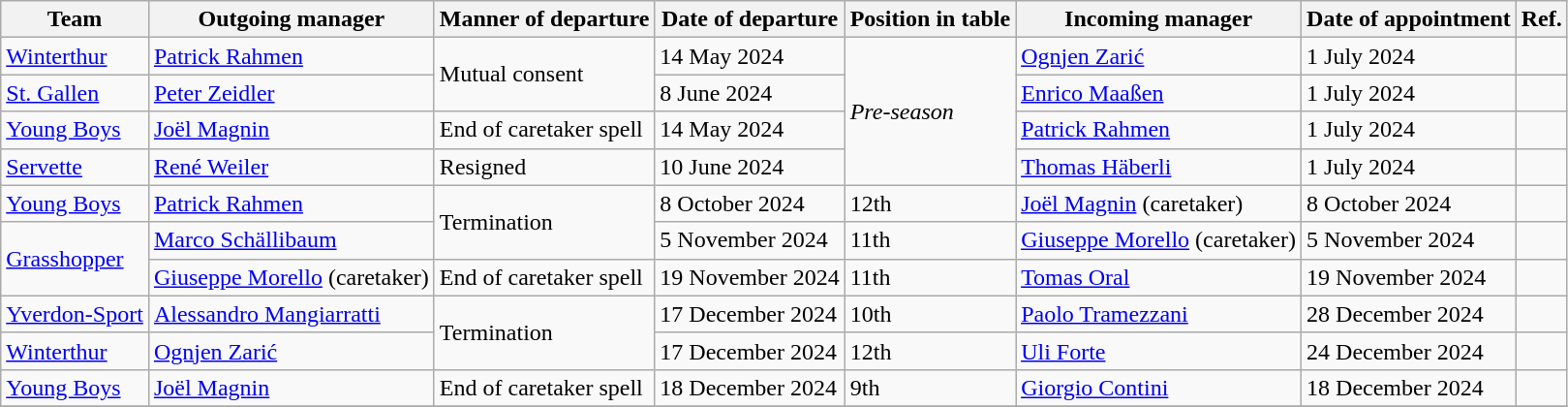<table class="wikitable">
<tr>
<th>Team</th>
<th>Outgoing manager</th>
<th>Manner of departure</th>
<th>Date of departure</th>
<th>Position in table</th>
<th>Incoming manager</th>
<th>Date of appointment</th>
<th>Ref.</th>
</tr>
<tr>
<td><a href='#'>Winterthur</a></td>
<td> <a href='#'>Patrick Rahmen</a></td>
<td rowspan="2">Mutual consent</td>
<td>14 May 2024</td>
<td rowspan="4"><em>Pre-season</em></td>
<td> <a href='#'>Ognjen Zarić</a></td>
<td>1 July 2024</td>
<td></td>
</tr>
<tr>
<td><a href='#'>St. Gallen</a></td>
<td> <a href='#'>Peter Zeidler</a></td>
<td>8 June 2024</td>
<td> <a href='#'>Enrico Maaßen</a></td>
<td>1 July 2024</td>
<td></td>
</tr>
<tr>
<td><a href='#'>Young Boys</a></td>
<td> <a href='#'>Joël Magnin</a></td>
<td>End of caretaker spell</td>
<td>14 May 2024</td>
<td> <a href='#'>Patrick Rahmen</a></td>
<td>1 July 2024</td>
<td></td>
</tr>
<tr>
<td><a href='#'>Servette</a></td>
<td> <a href='#'>René Weiler</a></td>
<td>Resigned</td>
<td>10 June 2024</td>
<td> <a href='#'>Thomas Häberli</a></td>
<td>1 July 2024</td>
<td></td>
</tr>
<tr>
<td><a href='#'>Young Boys</a></td>
<td> <a href='#'>Patrick Rahmen</a></td>
<td rowspan="2">Termination</td>
<td>8 October 2024</td>
<td>12th</td>
<td> <a href='#'>Joël Magnin</a> (caretaker)</td>
<td>8 October 2024</td>
<td></td>
</tr>
<tr>
<td rowspan="2"><a href='#'>Grasshopper</a></td>
<td> <a href='#'>Marco Schällibaum</a></td>
<td>5 November 2024</td>
<td>11th</td>
<td> <a href='#'>Giuseppe Morello</a> (caretaker)</td>
<td>5 November 2024</td>
<td></td>
</tr>
<tr>
<td> <a href='#'>Giuseppe Morello</a> (caretaker)</td>
<td>End of caretaker spell</td>
<td>19 November 2024</td>
<td>11th</td>
<td> <a href='#'>Tomas Oral</a></td>
<td>19 November 2024</td>
<td></td>
</tr>
<tr>
<td><a href='#'>Yverdon-Sport</a></td>
<td> <a href='#'>Alessandro Mangiarratti</a></td>
<td rowspan=2>Termination</td>
<td>17 December 2024</td>
<td>10th</td>
<td> <a href='#'>Paolo Tramezzani</a></td>
<td>28 December 2024</td>
<td></td>
</tr>
<tr>
<td><a href='#'>Winterthur</a></td>
<td> <a href='#'>Ognjen Zarić</a></td>
<td>17 December 2024</td>
<td>12th</td>
<td> <a href='#'>Uli Forte</a></td>
<td>24 December 2024</td>
<td></td>
</tr>
<tr>
<td><a href='#'>Young Boys</a></td>
<td> <a href='#'>Joël Magnin</a></td>
<td>End of caretaker spell</td>
<td>18 December 2024</td>
<td>9th</td>
<td> <a href='#'>Giorgio Contini</a></td>
<td>18 December 2024</td>
<td></td>
</tr>
<tr>
</tr>
</table>
